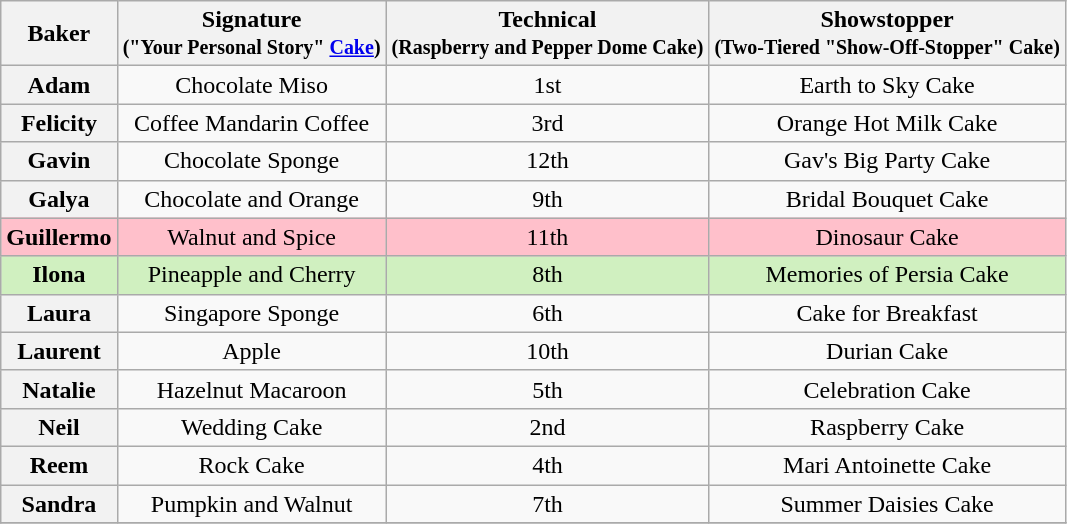<table class="wikitable sortable" style="text-align:center">
<tr>
<th>Baker</th>
<th class="unsortable">Signature<br><small>("Your Personal Story" <a href='#'>Cake</a>)</small></th>
<th>Technical<br><small>(Raspberry and Pepper Dome Cake)</small></th>
<th class="unsortable">Showstopper<br><small>(Two-Tiered "Show-Off-Stopper" Cake)</small></th>
</tr>
<tr>
<th>Adam</th>
<td>Chocolate Miso</td>
<td>1st</td>
<td>Earth to Sky Cake</td>
</tr>
<tr>
<th>Felicity</th>
<td>Coffee Mandarin Coffee</td>
<td>3rd</td>
<td>Orange Hot Milk Cake</td>
</tr>
<tr>
<th>Gavin</th>
<td>Chocolate Sponge</td>
<td>12th</td>
<td>Gav's Big Party Cake</td>
</tr>
<tr>
<th>Galya</th>
<td>Chocolate and Orange</td>
<td>9th</td>
<td>Bridal Bouquet Cake</td>
</tr>
<tr style="background:Pink;">
<th style="background:Pink;">Guillermo</th>
<td>Walnut and Spice</td>
<td>11th</td>
<td>Dinosaur Cake</td>
</tr>
<tr style="background:#d0f0c0;">
<th style="background:#d0f0c0;">Ilona</th>
<td>Pineapple and Cherry</td>
<td>8th</td>
<td>Memories of Persia Cake</td>
</tr>
<tr>
<th>Laura</th>
<td>Singapore Sponge</td>
<td>6th</td>
<td>Cake for Breakfast</td>
</tr>
<tr>
<th>Laurent</th>
<td>Apple</td>
<td>10th</td>
<td>Durian Cake</td>
</tr>
<tr>
<th>Natalie</th>
<td>Hazelnut Macaroon</td>
<td>5th</td>
<td>Celebration Cake</td>
</tr>
<tr>
<th>Neil</th>
<td>Wedding Cake</td>
<td>2nd</td>
<td>Raspberry Cake</td>
</tr>
<tr>
<th>Reem</th>
<td>Rock Cake</td>
<td>4th</td>
<td>Mari Antoinette Cake</td>
</tr>
<tr>
<th>Sandra</th>
<td>Pumpkin and Walnut</td>
<td>7th</td>
<td>Summer Daisies Cake</td>
</tr>
<tr>
</tr>
</table>
